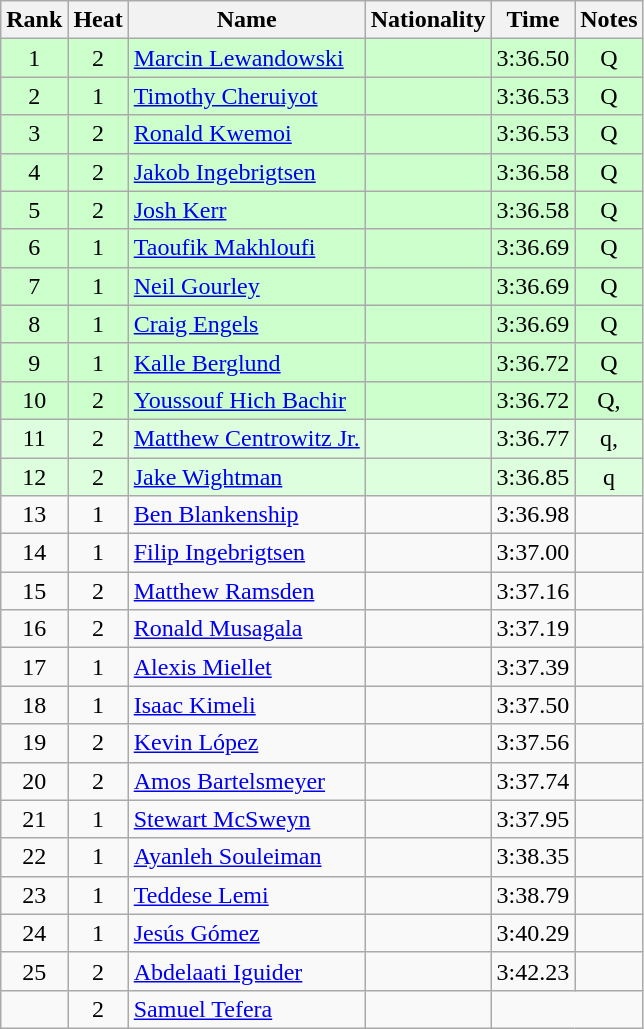<table class="wikitable sortable" style="text-align:center">
<tr>
<th>Rank</th>
<th>Heat</th>
<th>Name</th>
<th>Nationality</th>
<th>Time</th>
<th>Notes</th>
</tr>
<tr bgcolor=ccffcc>
<td>1</td>
<td>2</td>
<td align=left><a href='#'>Marcin Lewandowski</a></td>
<td align=left></td>
<td>3:36.50</td>
<td>Q</td>
</tr>
<tr bgcolor=ccffcc>
<td>2</td>
<td>1</td>
<td align=left><a href='#'>Timothy Cheruiyot</a></td>
<td align=left></td>
<td>3:36.53</td>
<td>Q</td>
</tr>
<tr bgcolor=ccffcc>
<td>3</td>
<td>2</td>
<td align=left><a href='#'>Ronald Kwemoi</a></td>
<td align=left></td>
<td>3:36.53</td>
<td>Q</td>
</tr>
<tr bgcolor=ccffcc>
<td>4</td>
<td>2</td>
<td align=left><a href='#'>Jakob Ingebrigtsen</a></td>
<td align=left></td>
<td>3:36.58</td>
<td>Q</td>
</tr>
<tr bgcolor=ccffcc>
<td>5</td>
<td>2</td>
<td align=left><a href='#'>Josh Kerr</a></td>
<td align=left></td>
<td>3:36.58</td>
<td>Q</td>
</tr>
<tr bgcolor=ccffcc>
<td>6</td>
<td>1</td>
<td align=left><a href='#'>Taoufik Makhloufi</a></td>
<td align=left></td>
<td>3:36.69</td>
<td>Q</td>
</tr>
<tr bgcolor=ccffcc>
<td>7</td>
<td>1</td>
<td align=left><a href='#'>Neil Gourley</a></td>
<td align=left></td>
<td>3:36.69</td>
<td>Q</td>
</tr>
<tr bgcolor=ccffcc>
<td>8</td>
<td>1</td>
<td align=left><a href='#'>Craig Engels</a></td>
<td align=left></td>
<td>3:36.69</td>
<td>Q</td>
</tr>
<tr bgcolor=ccffcc>
<td>9</td>
<td>1</td>
<td align=left><a href='#'>Kalle Berglund</a></td>
<td align=left></td>
<td>3:36.72</td>
<td>Q</td>
</tr>
<tr bgcolor=ccffcc>
<td>10</td>
<td>2</td>
<td align=left><a href='#'>Youssouf Hich Bachir</a></td>
<td align=left></td>
<td>3:36.72</td>
<td>Q, </td>
</tr>
<tr bgcolor=ddffdd>
<td>11</td>
<td>2</td>
<td align=left><a href='#'>Matthew Centrowitz Jr.</a></td>
<td align=left></td>
<td>3:36.77</td>
<td>q, </td>
</tr>
<tr bgcolor=ddffdd>
<td>12</td>
<td>2</td>
<td align=left><a href='#'>Jake Wightman</a></td>
<td align=left></td>
<td>3:36.85</td>
<td>q</td>
</tr>
<tr>
<td>13</td>
<td>1</td>
<td align=left><a href='#'>Ben Blankenship</a></td>
<td align=left></td>
<td>3:36.98</td>
<td></td>
</tr>
<tr>
<td>14</td>
<td>1</td>
<td align=left><a href='#'>Filip Ingebrigtsen</a></td>
<td align=left></td>
<td>3:37.00</td>
<td></td>
</tr>
<tr>
<td>15</td>
<td>2</td>
<td align=left><a href='#'>Matthew Ramsden</a></td>
<td align=left></td>
<td>3:37.16</td>
<td></td>
</tr>
<tr>
<td>16</td>
<td>2</td>
<td align=left><a href='#'>Ronald Musagala</a></td>
<td align=left></td>
<td>3:37.19</td>
<td></td>
</tr>
<tr>
<td>17</td>
<td>1</td>
<td align=left><a href='#'>Alexis Miellet</a></td>
<td align=left></td>
<td>3:37.39</td>
<td></td>
</tr>
<tr>
<td>18</td>
<td>1</td>
<td align=left><a href='#'>Isaac Kimeli</a></td>
<td align=left></td>
<td>3:37.50</td>
<td></td>
</tr>
<tr>
<td>19</td>
<td>2</td>
<td align=left><a href='#'>Kevin López</a></td>
<td align=left></td>
<td>3:37.56</td>
<td></td>
</tr>
<tr>
<td>20</td>
<td>2</td>
<td align=left><a href='#'>Amos Bartelsmeyer</a></td>
<td align=left></td>
<td>3:37.74</td>
<td></td>
</tr>
<tr>
<td>21</td>
<td>1</td>
<td align=left><a href='#'>Stewart McSweyn</a></td>
<td align=left></td>
<td>3:37.95</td>
<td></td>
</tr>
<tr>
<td>22</td>
<td>1</td>
<td align=left><a href='#'>Ayanleh Souleiman</a></td>
<td align=left></td>
<td>3:38.35</td>
<td></td>
</tr>
<tr>
<td>23</td>
<td>1</td>
<td align=left><a href='#'>Teddese Lemi</a></td>
<td align=left></td>
<td>3:38.79</td>
<td></td>
</tr>
<tr>
<td>24</td>
<td>1</td>
<td align=left><a href='#'>Jesús Gómez</a></td>
<td align=left></td>
<td>3:40.29</td>
<td></td>
</tr>
<tr>
<td>25</td>
<td>2</td>
<td align=left><a href='#'>Abdelaati Iguider</a></td>
<td align=left></td>
<td>3:42.23</td>
<td></td>
</tr>
<tr>
<td></td>
<td>2</td>
<td align=left><a href='#'>Samuel Tefera</a></td>
<td align=left></td>
<td colspan=2></td>
</tr>
</table>
